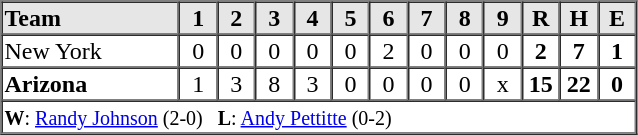<table border="1" cellspacing="0"  style="width:425px; margin-left:3em;">
<tr style="text-align:center; background:#e6e6e6;">
<th style="text-align:left; width:28%;">Team</th>
<th style="width:6%;">1</th>
<th style="width:6%;">2</th>
<th style="width:6%;">3</th>
<th style="width:6%;">4</th>
<th style="width:6%;">5</th>
<th style="width:6%;">6</th>
<th style="width:6%;">7</th>
<th style="width:6%;">8</th>
<th style="width:6%;">9</th>
<th style="width:6%;">R</th>
<th style="width:6%;">H</th>
<th style="width:6%;">E</th>
</tr>
<tr style="text-align:center;">
<td style="text-align:left;">New York</td>
<td>0</td>
<td>0</td>
<td>0</td>
<td>0</td>
<td>0</td>
<td>2</td>
<td>0</td>
<td>0</td>
<td>0</td>
<td><strong>2</strong></td>
<td><strong>7</strong></td>
<td><strong>1</strong></td>
</tr>
<tr style="text-align:center;">
<td style="text-align:left;"><strong>Arizona</strong></td>
<td>1</td>
<td>3</td>
<td>8</td>
<td>3</td>
<td>0</td>
<td>0</td>
<td>0</td>
<td>0</td>
<td>x</td>
<td><strong>15</strong></td>
<td><strong>22</strong></td>
<td><strong>0</strong></td>
</tr>
<tr style="text-align:left;">
<td colspan=13><small><strong>W</strong>: <a href='#'>Randy Johnson</a> (2-0)   <strong>L</strong>: <a href='#'>Andy Pettitte</a> (0-2)  </small></td>
</tr>
</table>
